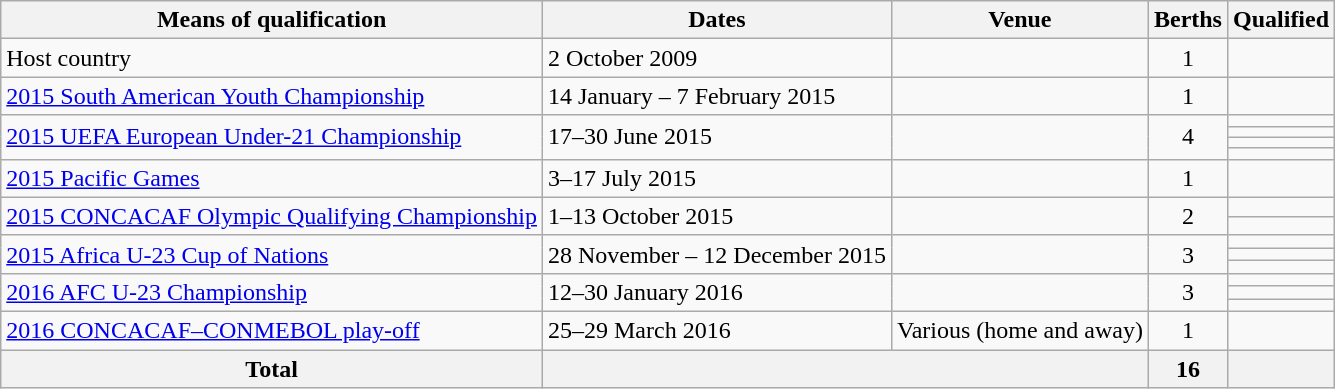<table class="wikitable">
<tr>
<th>Means of qualification</th>
<th>Dates</th>
<th>Venue</th>
<th>Berths</th>
<th>Qualified</th>
</tr>
<tr>
<td>Host country</td>
<td>2 October 2009</td>
<td></td>
<td align="center">1</td>
<td></td>
</tr>
<tr>
<td><a href='#'>2015 South American Youth Championship</a></td>
<td>14 January – 7 February 2015</td>
<td></td>
<td align=center>1</td>
<td></td>
</tr>
<tr>
<td rowspan="4"><a href='#'>2015 UEFA European Under-21 Championship</a></td>
<td rowspan="4">17–30 June 2015</td>
<td rowspan="4"></td>
<td rowspan="4" align=center>4</td>
<td></td>
</tr>
<tr>
<td></td>
</tr>
<tr>
<td></td>
</tr>
<tr>
<td></td>
</tr>
<tr>
<td><a href='#'>2015 Pacific Games</a></td>
<td>3–17 July 2015</td>
<td></td>
<td align=center>1</td>
<td></td>
</tr>
<tr>
<td rowspan="2"><a href='#'>2015 CONCACAF Olympic Qualifying Championship</a></td>
<td rowspan="2">1–13 October 2015</td>
<td rowspan="2"></td>
<td rowspan="2" align=center>2</td>
<td></td>
</tr>
<tr>
<td></td>
</tr>
<tr>
<td rowspan="3"><a href='#'>2015 Africa U-23 Cup of Nations</a></td>
<td rowspan="3">28 November – 12 December 2015</td>
<td rowspan="3"></td>
<td rowspan="3" align=center>3</td>
<td></td>
</tr>
<tr>
<td></td>
</tr>
<tr>
<td></td>
</tr>
<tr>
<td rowspan="3"><a href='#'>2016 AFC U-23 Championship</a></td>
<td rowspan="3">12–30 January 2016</td>
<td rowspan="3"></td>
<td rowspan="3" align=center>3</td>
<td></td>
</tr>
<tr>
<td></td>
</tr>
<tr>
<td></td>
</tr>
<tr>
<td><a href='#'>2016 CONCACAF–CONMEBOL play-off</a></td>
<td>25–29 March 2016</td>
<td>Various (home and away)</td>
<td align=center>1</td>
<td></td>
</tr>
<tr>
<th>Total</th>
<th colspan=2></th>
<th>16</th>
<th></th>
</tr>
</table>
